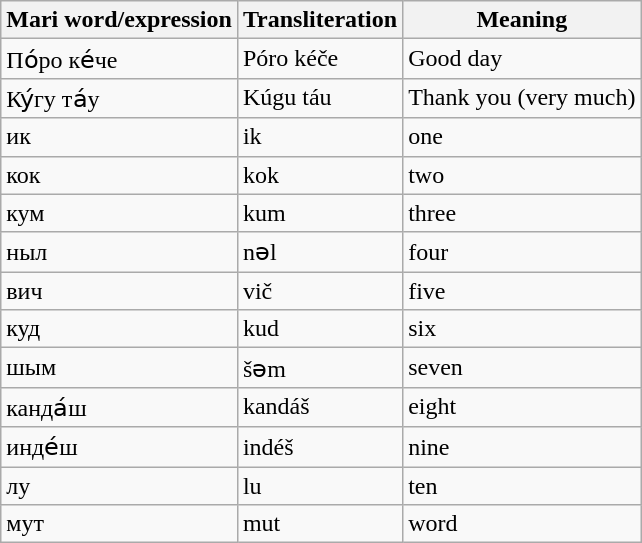<table class="wikitable">
<tr>
<th>Mari word/expression</th>
<th>Transliteration</th>
<th>Meaning</th>
</tr>
<tr>
<td>По́ро ке́че</td>
<td>Póro kéče</td>
<td>Good day</td>
</tr>
<tr>
<td>Ку́гу та́у</td>
<td>Kúgu táu</td>
<td>Thank you (very much)</td>
</tr>
<tr>
<td>ик</td>
<td>ik</td>
<td>one</td>
</tr>
<tr>
<td>кок</td>
<td>kok</td>
<td>two</td>
</tr>
<tr>
<td>кум</td>
<td>kum</td>
<td>three</td>
</tr>
<tr>
<td>ныл</td>
<td>nəl</td>
<td>four</td>
</tr>
<tr>
<td>вич</td>
<td>vič</td>
<td>five</td>
</tr>
<tr>
<td>куд</td>
<td>kud</td>
<td>six</td>
</tr>
<tr>
<td>шым</td>
<td>šəm</td>
<td>seven</td>
</tr>
<tr>
<td>канда́ш</td>
<td>kandáš</td>
<td>eight</td>
</tr>
<tr>
<td>инде́ш</td>
<td>indéš</td>
<td>nine</td>
</tr>
<tr>
<td>лу</td>
<td>lu</td>
<td>ten</td>
</tr>
<tr>
<td>мут</td>
<td>mut</td>
<td>word</td>
</tr>
</table>
